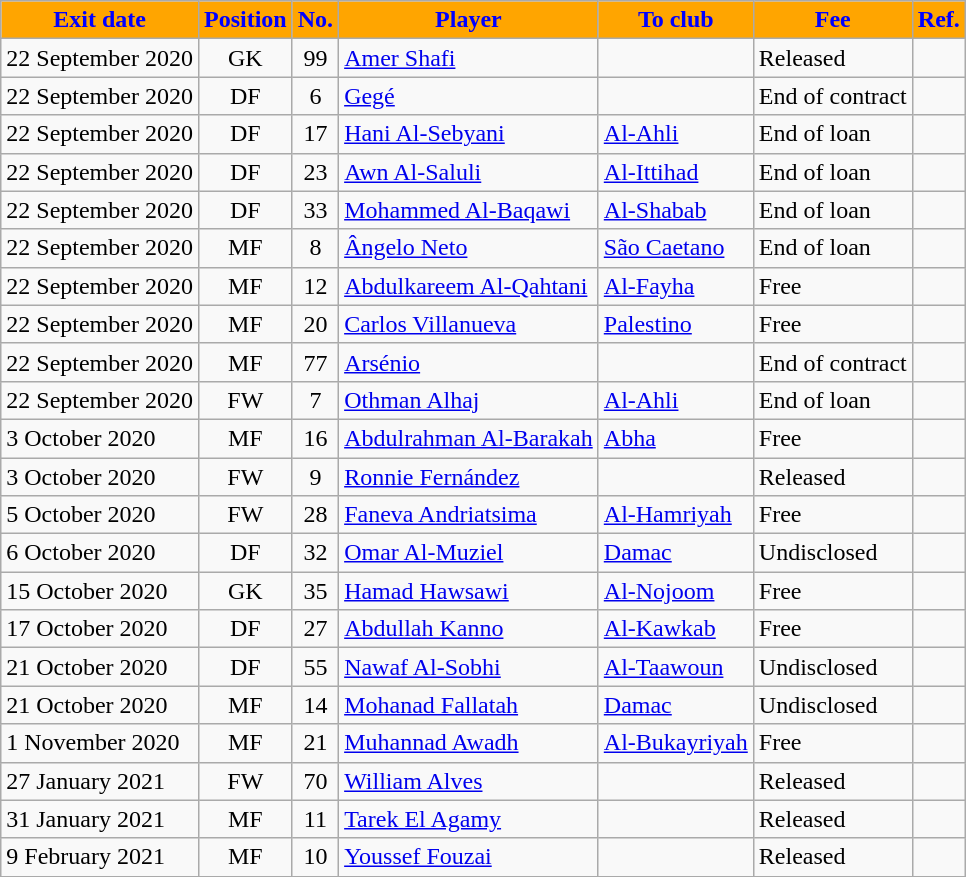<table class="wikitable sortable">
<tr>
<th style="background:orange; color:blue;"><strong>Exit date</strong></th>
<th style="background:orange; color:blue;"><strong>Position</strong></th>
<th style="background:orange; color:blue;"><strong>No.</strong></th>
<th style="background:orange; color:blue;"><strong>Player</strong></th>
<th style="background:orange; color:blue;"><strong>To club</strong></th>
<th style="background:orange; color:blue;"><strong>Fee</strong></th>
<th style="background:orange; color:blue;"><strong>Ref.</strong></th>
</tr>
<tr>
<td>22 September 2020</td>
<td style="text-align:center;">GK</td>
<td style="text-align:center;">99</td>
<td style="text-align:left;"> <a href='#'>Amer Shafi</a></td>
<td style="text-align:left;"></td>
<td>Released</td>
<td></td>
</tr>
<tr>
<td>22 September 2020</td>
<td style="text-align:center;">DF</td>
<td style="text-align:center;">6</td>
<td style="text-align:left;"> <a href='#'>Gegé</a></td>
<td style="text-align:left;"></td>
<td>End of contract</td>
<td></td>
</tr>
<tr>
<td>22 September 2020</td>
<td style="text-align:center;">DF</td>
<td style="text-align:center;">17</td>
<td style="text-align:left;"> <a href='#'>Hani Al-Sebyani</a></td>
<td style="text-align:left;"> <a href='#'>Al-Ahli</a></td>
<td>End of loan</td>
<td></td>
</tr>
<tr>
<td>22 September 2020</td>
<td style="text-align:center;">DF</td>
<td style="text-align:center;">23</td>
<td style="text-align:left;"> <a href='#'>Awn Al-Saluli</a></td>
<td style="text-align:left;"> <a href='#'>Al-Ittihad</a></td>
<td>End of loan</td>
<td></td>
</tr>
<tr>
<td>22 September 2020</td>
<td style="text-align:center;">DF</td>
<td style="text-align:center;">33</td>
<td style="text-align:left;"> <a href='#'>Mohammed Al-Baqawi</a></td>
<td style="text-align:left;"> <a href='#'>Al-Shabab</a></td>
<td>End of loan</td>
<td></td>
</tr>
<tr>
<td>22 September 2020</td>
<td style="text-align:center;">MF</td>
<td style="text-align:center;">8</td>
<td style="text-align:left;"> <a href='#'>Ângelo Neto</a></td>
<td style="text-align:left;"> <a href='#'>São Caetano</a></td>
<td>End of loan</td>
<td></td>
</tr>
<tr>
<td>22 September 2020</td>
<td style="text-align:center;">MF</td>
<td style="text-align:center;">12</td>
<td style="text-align:left;"> <a href='#'>Abdulkareem Al-Qahtani</a></td>
<td style="text-align:left;"> <a href='#'>Al-Fayha</a></td>
<td>Free</td>
<td></td>
</tr>
<tr>
<td>22 September 2020</td>
<td style="text-align:center;">MF</td>
<td style="text-align:center;">20</td>
<td style="text-align:left;"> <a href='#'>Carlos Villanueva</a></td>
<td style="text-align:left;"> <a href='#'>Palestino</a></td>
<td>Free</td>
<td></td>
</tr>
<tr>
<td>22 September 2020</td>
<td style="text-align:center;">MF</td>
<td style="text-align:center;">77</td>
<td style="text-align:left;"> <a href='#'>Arsénio</a></td>
<td style="text-align:left;"></td>
<td>End of contract</td>
<td></td>
</tr>
<tr>
<td>22 September 2020</td>
<td style="text-align:center;">FW</td>
<td style="text-align:center;">7</td>
<td style="text-align:left;"> <a href='#'>Othman Alhaj</a></td>
<td style="text-align:left;"> <a href='#'>Al-Ahli</a></td>
<td>End of loan</td>
<td></td>
</tr>
<tr>
<td>3 October 2020</td>
<td style="text-align:center;">MF</td>
<td style="text-align:center;">16</td>
<td style="text-align:left;"> <a href='#'>Abdulrahman Al-Barakah</a></td>
<td style="text-align:left;"> <a href='#'>Abha</a></td>
<td>Free</td>
<td></td>
</tr>
<tr>
<td>3 October 2020</td>
<td style="text-align:center;">FW</td>
<td style="text-align:center;">9</td>
<td style="text-align:left;"> <a href='#'>Ronnie Fernández</a></td>
<td style="text-align:left;"></td>
<td>Released</td>
<td></td>
</tr>
<tr>
<td>5 October 2020</td>
<td style="text-align:center;">FW</td>
<td style="text-align:center;">28</td>
<td style="text-align:left;"> <a href='#'>Faneva Andriatsima</a></td>
<td style="text-align:left;"> <a href='#'>Al-Hamriyah</a></td>
<td>Free</td>
<td></td>
</tr>
<tr>
<td>6 October 2020</td>
<td style="text-align:center;">DF</td>
<td style="text-align:center;">32</td>
<td style="text-align:left;"> <a href='#'>Omar Al-Muziel</a></td>
<td style="text-align:left;"> <a href='#'>Damac</a></td>
<td>Undisclosed</td>
<td></td>
</tr>
<tr>
<td>15 October 2020</td>
<td style="text-align:center;">GK</td>
<td style="text-align:center;">35</td>
<td style="text-align:left;"> <a href='#'>Hamad Hawsawi</a></td>
<td style="text-align:left;"> <a href='#'>Al-Nojoom</a></td>
<td>Free</td>
<td></td>
</tr>
<tr>
<td>17 October 2020</td>
<td style="text-align:center;">DF</td>
<td style="text-align:center;">27</td>
<td style="text-align:left;"> <a href='#'>Abdullah Kanno</a></td>
<td style="text-align:left;"> <a href='#'>Al-Kawkab</a></td>
<td>Free</td>
<td></td>
</tr>
<tr>
<td>21 October 2020</td>
<td style="text-align:center;">DF</td>
<td style="text-align:center;">55</td>
<td style="text-align:left;"> <a href='#'>Nawaf Al-Sobhi</a></td>
<td style="text-align:left;"> <a href='#'>Al-Taawoun</a></td>
<td>Undisclosed</td>
<td></td>
</tr>
<tr>
<td>21 October 2020</td>
<td style="text-align:center;">MF</td>
<td style="text-align:center;">14</td>
<td style="text-align:left;"> <a href='#'>Mohanad Fallatah</a></td>
<td style="text-align:left;"> <a href='#'>Damac</a></td>
<td>Undisclosed</td>
<td></td>
</tr>
<tr>
<td>1 November 2020</td>
<td style="text-align:center;">MF</td>
<td style="text-align:center;">21</td>
<td style="text-align:left;"> <a href='#'>Muhannad Awadh</a></td>
<td style="text-align:left;"> <a href='#'>Al-Bukayriyah</a></td>
<td>Free</td>
<td></td>
</tr>
<tr>
<td>27 January 2021</td>
<td style="text-align:center;">FW</td>
<td style="text-align:center;">70</td>
<td style="text-align:left;"> <a href='#'>William Alves</a></td>
<td style="text-align:left;"></td>
<td>Released</td>
<td></td>
</tr>
<tr>
<td>31 January 2021</td>
<td style="text-align:center;">MF</td>
<td style="text-align:center;">11</td>
<td style="text-align:left;"> <a href='#'>Tarek El Agamy</a></td>
<td style="text-align:left;"></td>
<td>Released</td>
<td></td>
</tr>
<tr>
<td>9 February 2021</td>
<td style="text-align:center;">MF</td>
<td style="text-align:center;">10</td>
<td style="text-align:left;"> <a href='#'>Youssef Fouzai</a></td>
<td style="text-align:left;"></td>
<td>Released</td>
<td></td>
</tr>
<tr>
</tr>
</table>
